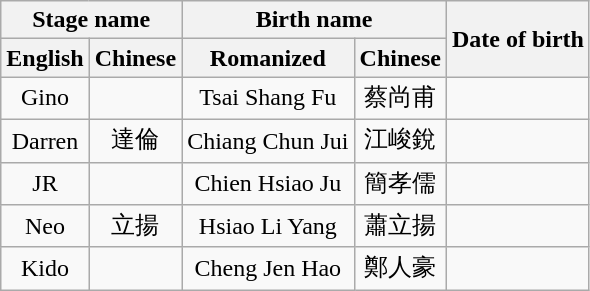<table class="wikitable">
<tr style=""|>
<th colspan="2" style="text-align:center;">Stage name</th>
<th colspan="2" style="text-align:center;">Birth name</th>
<th rowspan="2" style="text-align:center;">Date of birth  </th>
</tr>
<tr>
<th style="text-align:center;">English</th>
<th style="text-align:center;">Chinese</th>
<th style="text-align:center;">Romanized</th>
<th style="text-align:center;">Chinese</th>
</tr>
<tr>
<td style="text-align:center;">Gino</td>
<td style="text-align:center;"></td>
<td style="text-align:center;">Tsai Shang Fu</td>
<td style="text-align:center;">蔡尚甫</td>
<td style="text-align:center;"></td>
</tr>
<tr>
<td style="text-align:center;">Darren</td>
<td style="text-align:center;">達倫</td>
<td style="text-align:center;">Chiang Chun Jui</td>
<td style="text-align:center;">江峻銳</td>
<td style="text-align:center;"></td>
</tr>
<tr>
<td style="text-align:center;">JR</td>
<td style="text-align:center;"></td>
<td style="text-align:center;">Chien Hsiao Ju</td>
<td style="text-align:center;">簡孝儒</td>
<td style="text-align:center;"></td>
</tr>
<tr>
<td style="text-align:center;">Neo</td>
<td style="text-align:center;">立揚</td>
<td style="text-align:center;">Hsiao Li Yang</td>
<td style="text-align:center;">蕭立揚</td>
<td style="text-align:center;"></td>
</tr>
<tr>
<td style="text-align:center;">Kido</td>
<td style="text-align:center;"></td>
<td style="text-align:center;">Cheng Jen Hao</td>
<td style="text-align:center;">鄭人豪</td>
<td style="text-align:center;"></td>
</tr>
</table>
